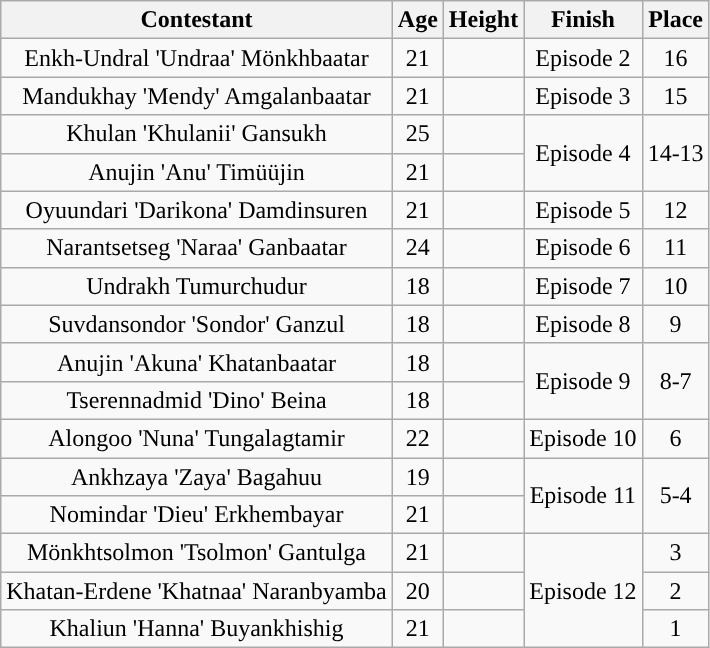<table class="wikitable sortable" style="text-align:center;">
<tr>
<th>Contestant</th>
<th>Age</th>
<th>Height</th>
<th>Finish</th>
<th>Place</th>
</tr>
<tr>
<td>Enkh-Undral 'Undraa' Mönkhbaatar</td>
<td>21</td>
<td></td>
<td>Episode 2</td>
<td>16</td>
</tr>
<tr>
<td>Mandukhay 'Mendy' Amgalanbaatar</td>
<td>21</td>
<td></td>
<td>Episode 3</td>
<td>15</td>
</tr>
<tr>
<td>Khulan 'Khulanii' Gansukh</td>
<td>25</td>
<td></td>
<td rowspan="2">Episode 4</td>
<td rowspan="2">14-13</td>
</tr>
<tr>
<td>Anujin 'Anu' Timüüjin</td>
<td>21</td>
<td></td>
</tr>
<tr>
<td>Oyuundari 'Darikona' Damdinsuren</td>
<td>21</td>
<td></td>
<td>Episode 5</td>
<td>12</td>
</tr>
<tr>
<td>Narantsetseg 'Naraa' Ganbaatar</td>
<td>24</td>
<td></td>
<td>Episode 6</td>
<td>11</td>
</tr>
<tr>
<td>Undrakh Tumurchudur</td>
<td>18</td>
<td></td>
<td>Episode 7</td>
<td>10</td>
</tr>
<tr>
<td>Suvdansondor 'Sondor' Ganzul</td>
<td>18</td>
<td></td>
<td>Episode 8</td>
<td>9</td>
</tr>
<tr>
<td>Anujin 'Akuna' Khatanbaatar</td>
<td>18</td>
<td></td>
<td rowspan="2">Episode 9</td>
<td rowspan="2">8-7</td>
</tr>
<tr>
<td>Tserennadmid 'Dino' Beina</td>
<td>18</td>
<td></td>
</tr>
<tr>
<td>Alongoo 'Nuna' Tungalagtamir</td>
<td>22</td>
<td></td>
<td>Episode 10</td>
<td>6</td>
</tr>
<tr>
<td>Ankhzaya 'Zaya' Bagahuu</td>
<td>19</td>
<td></td>
<td rowspan="2">Episode 11</td>
<td rowspan="2">5-4</td>
</tr>
<tr>
<td>Nomindar 'Dieu' Erkhembayar</td>
<td>21</td>
<td></td>
</tr>
<tr>
<td>Mönkhtsolmon 'Tsolmon' Gantulga</td>
<td>21</td>
<td></td>
<td rowspan="3">Episode 12</td>
<td>3</td>
</tr>
<tr>
<td>Khatan-Erdene 'Khatnaa' Naranbyamba</td>
<td>20</td>
<td></td>
<td>2</td>
</tr>
<tr>
<td>Khaliun 'Hanna' Buyankhishig</td>
<td>21</td>
<td></td>
<td>1</td>
</tr>
</table>
